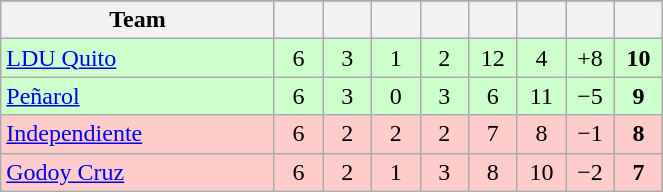<table class="wikitable" style="text-align:center;">
<tr>
</tr>
<tr>
<th width="175">Team</th>
<th width="25"></th>
<th width="25"></th>
<th width="25"></th>
<th width="25"></th>
<th width="25"></th>
<th width="25"></th>
<th width="25"></th>
<th width="25"></th>
</tr>
<tr bgcolor=CCFFCC>
<td align=left> <a href='#'>LDU Quito</a></td>
<td>6</td>
<td>3</td>
<td>1</td>
<td>2</td>
<td>12</td>
<td>4</td>
<td>+8</td>
<td><strong>10</strong></td>
</tr>
<tr bgcolor=CCFFCC>
<td align=left> <a href='#'>Peñarol</a></td>
<td>6</td>
<td>3</td>
<td>0</td>
<td>3</td>
<td>6</td>
<td>11</td>
<td>−5</td>
<td><strong>9</strong></td>
</tr>
<tr bgcolor=#ffcccc>
<td align=left> <a href='#'>Independiente</a></td>
<td>6</td>
<td>2</td>
<td>2</td>
<td>2</td>
<td>7</td>
<td>8</td>
<td>−1</td>
<td><strong>8</strong></td>
</tr>
<tr bgcolor=#ffcccc>
<td align=left> <a href='#'>Godoy Cruz</a></td>
<td>6</td>
<td>2</td>
<td>1</td>
<td>3</td>
<td>8</td>
<td>10</td>
<td>−2</td>
<td><strong>7</strong></td>
</tr>
</table>
